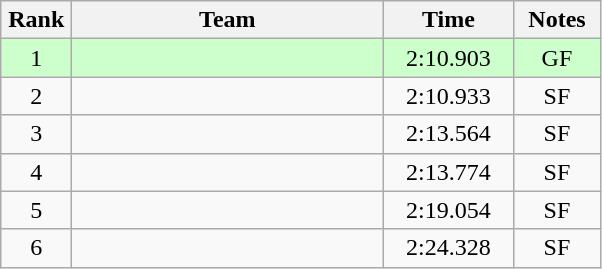<table class=wikitable style="text-align:center">
<tr>
<th width=40>Rank</th>
<th width=200>Team</th>
<th width=80>Time</th>
<th width=50>Notes</th>
</tr>
<tr bgcolor="#ccffcc">
<td>1</td>
<td align=left></td>
<td>2:10.903</td>
<td>GF</td>
</tr>
<tr>
<td>2</td>
<td align=left></td>
<td>2:10.933</td>
<td>SF</td>
</tr>
<tr>
<td>3</td>
<td align=left></td>
<td>2:13.564</td>
<td>SF</td>
</tr>
<tr>
<td>4</td>
<td align=left></td>
<td>2:13.774</td>
<td>SF</td>
</tr>
<tr>
<td>5</td>
<td align=left></td>
<td>2:19.054</td>
<td>SF</td>
</tr>
<tr>
<td>6</td>
<td align=left></td>
<td>2:24.328</td>
<td>SF</td>
</tr>
</table>
